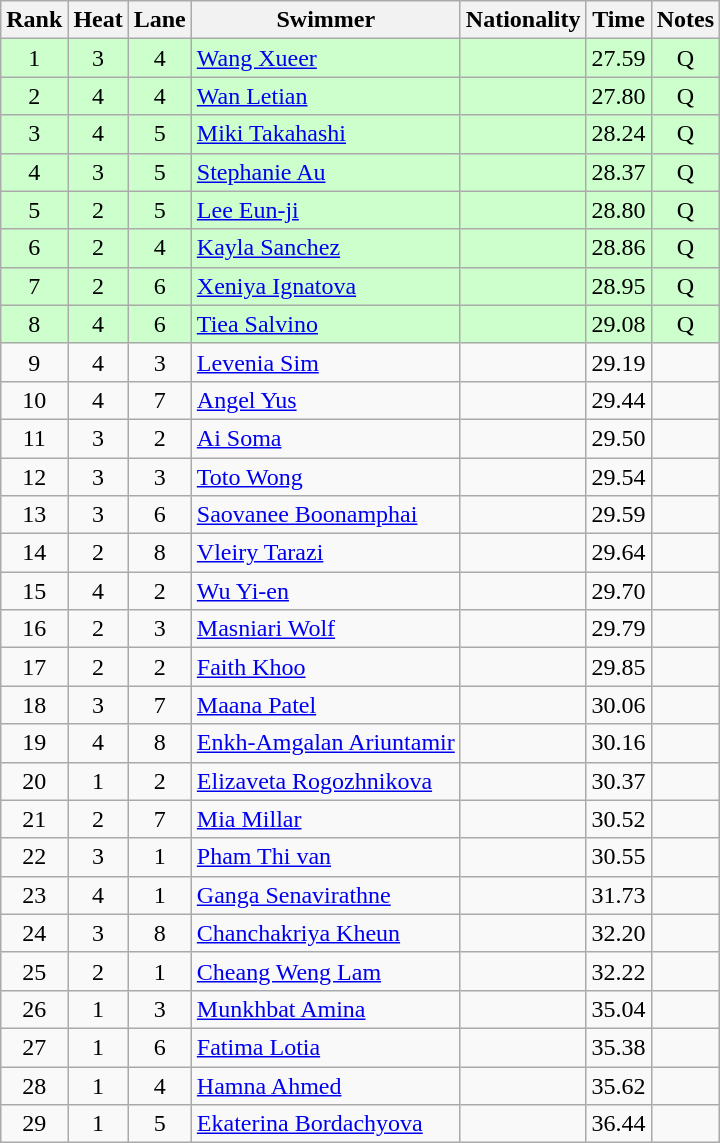<table class="wikitable" style="text-align:center">
<tr>
<th>Rank</th>
<th>Heat</th>
<th>Lane</th>
<th>Swimmer</th>
<th>Nationality</th>
<th>Time</th>
<th>Notes</th>
</tr>
<tr bgcolor=#ccffcc>
<td>1</td>
<td>3</td>
<td>4</td>
<td align=left><a href='#'>Wang Xueer</a></td>
<td align=left></td>
<td>27.59</td>
<td>Q</td>
</tr>
<tr bgcolor=#ccffcc>
<td>2</td>
<td>4</td>
<td>4</td>
<td align=left><a href='#'>Wan Letian</a></td>
<td align=left></td>
<td>27.80</td>
<td>Q</td>
</tr>
<tr bgcolor=#ccffcc>
<td>3</td>
<td>4</td>
<td>5</td>
<td align=left><a href='#'>Miki Takahashi</a></td>
<td align=left></td>
<td>28.24</td>
<td>Q</td>
</tr>
<tr bgcolor=#ccffcc>
<td>4</td>
<td>3</td>
<td>5</td>
<td align=left><a href='#'>Stephanie Au</a></td>
<td align=left></td>
<td>28.37</td>
<td>Q</td>
</tr>
<tr bgcolor=#ccffcc>
<td>5</td>
<td>2</td>
<td>5</td>
<td align=left><a href='#'>Lee Eun-ji</a></td>
<td align=left></td>
<td>28.80</td>
<td>Q</td>
</tr>
<tr bgcolor=#ccffcc>
<td>6</td>
<td>2</td>
<td>4</td>
<td align=left><a href='#'>Kayla Sanchez</a></td>
<td align=left></td>
<td>28.86</td>
<td>Q</td>
</tr>
<tr bgcolor=#ccffcc>
<td>7</td>
<td>2</td>
<td>6</td>
<td align=left><a href='#'>Xeniya Ignatova</a></td>
<td align=left></td>
<td>28.95</td>
<td>Q</td>
</tr>
<tr bgcolor=#ccffcc>
<td>8</td>
<td>4</td>
<td>6</td>
<td align=left><a href='#'>Tiea Salvino</a></td>
<td align=left></td>
<td>29.08</td>
<td>Q</td>
</tr>
<tr>
<td>9</td>
<td>4</td>
<td>3</td>
<td align=left><a href='#'>Levenia Sim</a></td>
<td align=left></td>
<td>29.19</td>
<td></td>
</tr>
<tr>
<td>10</td>
<td>4</td>
<td>7</td>
<td align=left><a href='#'>Angel Yus</a></td>
<td align=left></td>
<td>29.44</td>
<td></td>
</tr>
<tr>
<td>11</td>
<td>3</td>
<td>2</td>
<td align=left><a href='#'>Ai Soma</a></td>
<td align=left></td>
<td>29.50</td>
<td></td>
</tr>
<tr>
<td>12</td>
<td>3</td>
<td>3</td>
<td align=left><a href='#'>Toto Wong</a></td>
<td align=left></td>
<td>29.54</td>
<td></td>
</tr>
<tr>
<td>13</td>
<td>3</td>
<td>6</td>
<td align=left><a href='#'>Saovanee Boonamphai</a></td>
<td align=left></td>
<td>29.59</td>
<td></td>
</tr>
<tr>
<td>14</td>
<td>2</td>
<td>8</td>
<td align=left><a href='#'>Vleiry Tarazi</a></td>
<td align=left></td>
<td>29.64</td>
<td></td>
</tr>
<tr>
<td>15</td>
<td>4</td>
<td>2</td>
<td align=left><a href='#'>Wu Yi-en</a></td>
<td align=left></td>
<td>29.70</td>
<td></td>
</tr>
<tr>
<td>16</td>
<td>2</td>
<td>3</td>
<td align=left><a href='#'>Masniari Wolf</a></td>
<td align=left></td>
<td>29.79</td>
<td></td>
</tr>
<tr>
<td>17</td>
<td>2</td>
<td>2</td>
<td align=left><a href='#'>Faith Khoo</a></td>
<td align=left></td>
<td>29.85</td>
<td></td>
</tr>
<tr>
<td>18</td>
<td>3</td>
<td>7</td>
<td align=left><a href='#'>Maana Patel</a></td>
<td align=left></td>
<td>30.06</td>
<td></td>
</tr>
<tr>
<td>19</td>
<td>4</td>
<td>8</td>
<td align=left><a href='#'>Enkh-Amgalan Ariuntamir</a></td>
<td align=left></td>
<td>30.16</td>
<td></td>
</tr>
<tr>
<td>20</td>
<td>1</td>
<td>2</td>
<td align=left><a href='#'>Elizaveta Rogozhnikova</a></td>
<td align=left></td>
<td>30.37</td>
<td></td>
</tr>
<tr>
<td>21</td>
<td>2</td>
<td>7</td>
<td align=left><a href='#'>Mia Millar</a></td>
<td align=left></td>
<td>30.52</td>
<td></td>
</tr>
<tr>
<td>22</td>
<td>3</td>
<td>1</td>
<td align=left><a href='#'>Pham Thi van</a></td>
<td align=left></td>
<td>30.55</td>
<td></td>
</tr>
<tr>
<td>23</td>
<td>4</td>
<td>1</td>
<td align=left><a href='#'>Ganga Senavirathne</a></td>
<td align=left></td>
<td>31.73</td>
<td></td>
</tr>
<tr>
<td>24</td>
<td>3</td>
<td>8</td>
<td align=left><a href='#'>Chanchakriya Kheun</a></td>
<td align=left></td>
<td>32.20</td>
<td></td>
</tr>
<tr>
<td>25</td>
<td>2</td>
<td>1</td>
<td align=left><a href='#'>Cheang Weng Lam</a></td>
<td align=left></td>
<td>32.22</td>
<td></td>
</tr>
<tr>
<td>26</td>
<td>1</td>
<td>3</td>
<td align=left><a href='#'>Munkhbat Amina</a></td>
<td align=left></td>
<td>35.04</td>
<td></td>
</tr>
<tr>
<td>27</td>
<td>1</td>
<td>6</td>
<td align=left><a href='#'>Fatima Lotia</a></td>
<td align=left></td>
<td>35.38</td>
<td></td>
</tr>
<tr>
<td>28</td>
<td>1</td>
<td>4</td>
<td align=left><a href='#'>Hamna Ahmed</a></td>
<td align=left></td>
<td>35.62</td>
<td></td>
</tr>
<tr>
<td>29</td>
<td>1</td>
<td>5</td>
<td align=left><a href='#'>Ekaterina Bordachyova</a></td>
<td align=left></td>
<td>36.44</td>
<td></td>
</tr>
</table>
